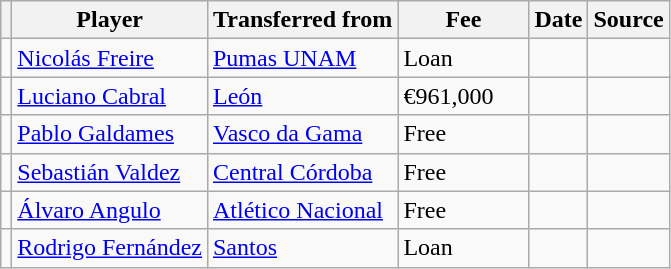<table class="wikitable plainrowheaders sortable">
<tr>
<th></th>
<th scope="col">Player</th>
<th>Transferred from</th>
<th style="width: 80px;">Fee</th>
<th scope="col">Date</th>
<th scope="col">Source</th>
</tr>
<tr>
<td align="center"></td>
<td> <a href='#'>Nicolás Freire</a></td>
<td> <a href='#'>Pumas UNAM</a></td>
<td>Loan</td>
<td></td>
<td></td>
</tr>
<tr>
<td align="center"></td>
<td> <a href='#'>Luciano Cabral</a></td>
<td> <a href='#'>León</a></td>
<td>€961,000</td>
<td></td>
<td></td>
</tr>
<tr>
<td align="center"></td>
<td> <a href='#'>Pablo Galdames</a></td>
<td> <a href='#'>Vasco da Gama</a></td>
<td>Free</td>
<td></td>
<td></td>
</tr>
<tr>
<td align="center"></td>
<td> <a href='#'>Sebastián Valdez</a></td>
<td> <a href='#'>Central Córdoba</a></td>
<td>Free</td>
<td></td>
<td></td>
</tr>
<tr>
<td align="center"></td>
<td> <a href='#'>Álvaro Angulo</a></td>
<td> <a href='#'>Atlético Nacional</a></td>
<td>Free</td>
<td></td>
<td></td>
</tr>
<tr>
<td align="center"></td>
<td> <a href='#'>Rodrigo Fernández</a></td>
<td> <a href='#'>Santos</a></td>
<td>Loan</td>
<td></td>
<td></td>
</tr>
</table>
